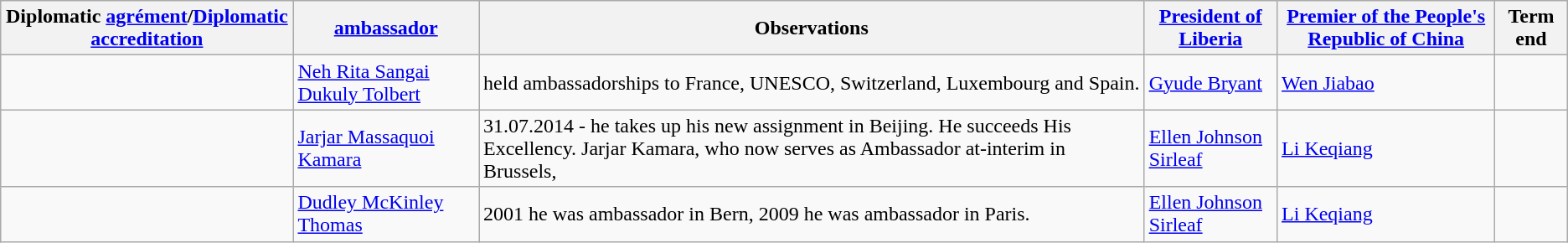<table class="wikitable sortable">
<tr>
<th>Diplomatic <a href='#'>agrément</a>/<a href='#'>Diplomatic accreditation</a></th>
<th><a href='#'>ambassador</a></th>
<th>Observations</th>
<th><a href='#'>President of Liberia</a></th>
<th><a href='#'>Premier of the People's Republic of China</a></th>
<th>Term end</th>
</tr>
<tr>
<td></td>
<td><a href='#'>Neh Rita Sangai Dukuly Tolbert</a></td>
<td>held ambassadorships to France, UNESCO, Switzerland, Luxembourg and Spain.</td>
<td><a href='#'>Gyude Bryant</a></td>
<td><a href='#'>Wen Jiabao</a></td>
<td></td>
</tr>
<tr>
<td></td>
<td><a href='#'>Jarjar Massaquoi Kamara</a></td>
<td>31.07.2014 - he takes up his new assignment in Beijing. He succeeds His Excellency. Jarjar Kamara, who now serves as Ambassador at-interim in Brussels,</td>
<td><a href='#'>Ellen Johnson Sirleaf</a></td>
<td><a href='#'>Li Keqiang</a></td>
<td></td>
</tr>
<tr>
<td></td>
<td><a href='#'>Dudley McKinley Thomas</a></td>
<td>2001 he was ambassador in Bern, 2009 he was ambassador in Paris.</td>
<td><a href='#'>Ellen Johnson Sirleaf</a></td>
<td><a href='#'>Li Keqiang</a></td>
<td></td>
</tr>
</table>
